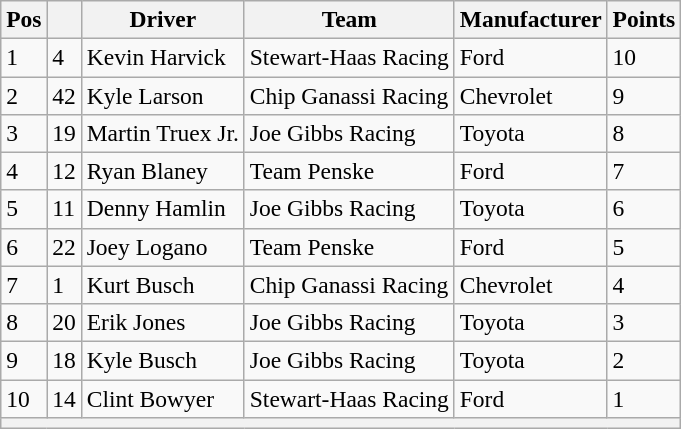<table class="wikitable" style="font-size:98%">
<tr>
<th>Pos</th>
<th></th>
<th>Driver</th>
<th>Team</th>
<th>Manufacturer</th>
<th>Points</th>
</tr>
<tr>
<td>1</td>
<td>4</td>
<td>Kevin Harvick</td>
<td>Stewart-Haas Racing</td>
<td>Ford</td>
<td>10</td>
</tr>
<tr>
<td>2</td>
<td>42</td>
<td>Kyle Larson</td>
<td>Chip Ganassi Racing</td>
<td>Chevrolet</td>
<td>9</td>
</tr>
<tr>
<td>3</td>
<td>19</td>
<td>Martin Truex Jr.</td>
<td>Joe Gibbs Racing</td>
<td>Toyota</td>
<td>8</td>
</tr>
<tr>
<td>4</td>
<td>12</td>
<td>Ryan Blaney</td>
<td>Team Penske</td>
<td>Ford</td>
<td>7</td>
</tr>
<tr>
<td>5</td>
<td>11</td>
<td>Denny Hamlin</td>
<td>Joe Gibbs Racing</td>
<td>Toyota</td>
<td>6</td>
</tr>
<tr>
<td>6</td>
<td>22</td>
<td>Joey Logano</td>
<td>Team Penske</td>
<td>Ford</td>
<td>5</td>
</tr>
<tr>
<td>7</td>
<td>1</td>
<td>Kurt Busch</td>
<td>Chip Ganassi Racing</td>
<td>Chevrolet</td>
<td>4</td>
</tr>
<tr>
<td>8</td>
<td>20</td>
<td>Erik Jones</td>
<td>Joe Gibbs Racing</td>
<td>Toyota</td>
<td>3</td>
</tr>
<tr>
<td>9</td>
<td>18</td>
<td>Kyle Busch</td>
<td>Joe Gibbs Racing</td>
<td>Toyota</td>
<td>2</td>
</tr>
<tr>
<td>10</td>
<td>14</td>
<td>Clint Bowyer</td>
<td>Stewart-Haas Racing</td>
<td>Ford</td>
<td>1</td>
</tr>
<tr>
<th colspan="6"></th>
</tr>
</table>
